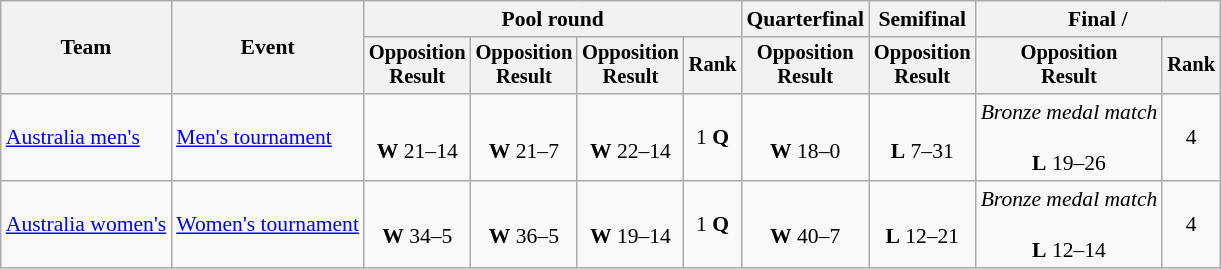<table class=wikitable style=font-size:90%;text-align:center>
<tr>
<th rowspan=2>Team</th>
<th rowspan=2>Event</th>
<th colspan=4>Pool round</th>
<th>Quarterfinal</th>
<th>Semifinal</th>
<th colspan=2>Final / </th>
</tr>
<tr style=font-size:95%>
<th>Opposition<br>Result</th>
<th>Opposition<br>Result</th>
<th>Opposition<br>Result</th>
<th>Rank</th>
<th>Opposition<br>Result</th>
<th>Opposition<br>Result</th>
<th>Opposition<br>Result</th>
<th>Rank</th>
</tr>
<tr>
<td align=left><a href='#'>Australia men's</a></td>
<td align=left><a href='#'>Men's tournament</a></td>
<td><br><strong>W</strong> 21–14</td>
<td><br><strong>W</strong> 21–7</td>
<td><br><strong>W</strong> 22–14</td>
<td>1 <strong>Q</strong></td>
<td><br><strong>W</strong> 18–0</td>
<td><br><strong>L</strong> 7–31</td>
<td><em>Bronze medal match</em><br><br><strong>L</strong> 19–26</td>
<td>4</td>
</tr>
<tr>
<td align=left><a href='#'>Australia women's</a></td>
<td align=left><a href='#'>Women's tournament</a></td>
<td><br><strong>W</strong> 34–5</td>
<td><br><strong>W</strong> 36–5</td>
<td><br> <strong>W</strong> 19–14</td>
<td>1 <strong>Q</strong></td>
<td><br><strong>W</strong> 40–7</td>
<td><br><strong>L</strong> 12–21</td>
<td><em>Bronze medal match</em><br><br><strong>L</strong> 12–14</td>
<td>4</td>
</tr>
</table>
